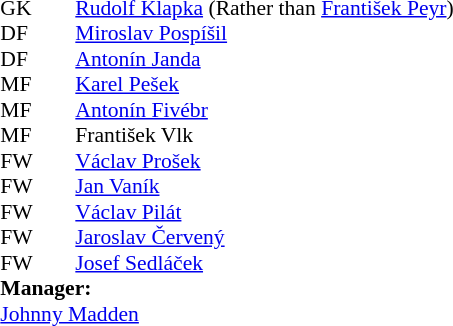<table style="font-size: 90%" cellspacing="0" cellpadding="0" align=center>
<tr>
<td colspan="4"></td>
</tr>
<tr>
<th width=25></th>
<th width=25></th>
</tr>
<tr>
<td>GK</td>
<td></td>
<td><a href='#'>Rudolf Klapka</a> (Rather than <a href='#'>František Peyr</a>)</td>
</tr>
<tr>
<td>DF</td>
<td></td>
<td><a href='#'>Miroslav Pospíšil</a></td>
</tr>
<tr>
<td>DF</td>
<td></td>
<td><a href='#'>Antonín Janda</a> </td>
</tr>
<tr>
<td>MF</td>
<td></td>
<td><a href='#'>Karel Pešek</a></td>
</tr>
<tr>
<td>MF</td>
<td></td>
<td><a href='#'>Antonín Fivébr</a></td>
</tr>
<tr>
<td>MF</td>
<td></td>
<td>František Vlk</td>
</tr>
<tr>
<td>FW</td>
<td></td>
<td><a href='#'>Václav Prošek</a></td>
</tr>
<tr>
<td>FW</td>
<td></td>
<td><a href='#'>Jan Vaník</a></td>
</tr>
<tr>
<td>FW</td>
<td></td>
<td><a href='#'>Václav Pilát</a></td>
</tr>
<tr>
<td>FW</td>
<td></td>
<td><a href='#'>Jaroslav Červený</a></td>
</tr>
<tr>
<td>FW</td>
<td></td>
<td><a href='#'>Josef Sedláček</a></td>
</tr>
<tr>
<td colspan=3><strong>Manager:</strong></td>
</tr>
<tr>
<td colspan="4"> <a href='#'>Johnny Madden</a></td>
</tr>
<tr>
</tr>
</table>
